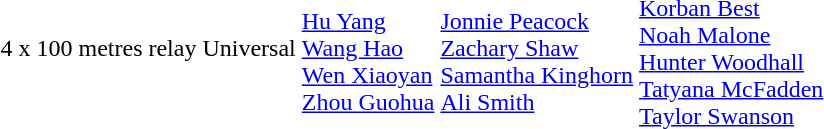<table>
<tr>
<td rowspan="1">4 x 100 metres relay<br></td>
<td>Universal</td>
<td><br><a href='#'>Hu Yang</a><br><a href='#'>Wang Hao</a><br><a href='#'>Wen Xiaoyan</a><br><a href='#'>Zhou Guohua</a></td>
<td><br><a href='#'>Jonnie Peacock</a><br><a href='#'>Zachary Shaw</a><br><a href='#'>Samantha Kinghorn</a><br><a href='#'>Ali Smith</a></td>
<td><br><a href='#'>Korban Best</a><br><a href='#'>Noah Malone</a><br><a href='#'>Hunter Woodhall</a><br><a href='#'>Tatyana McFadden</a><br><a href='#'>Taylor Swanson</a></td>
</tr>
</table>
